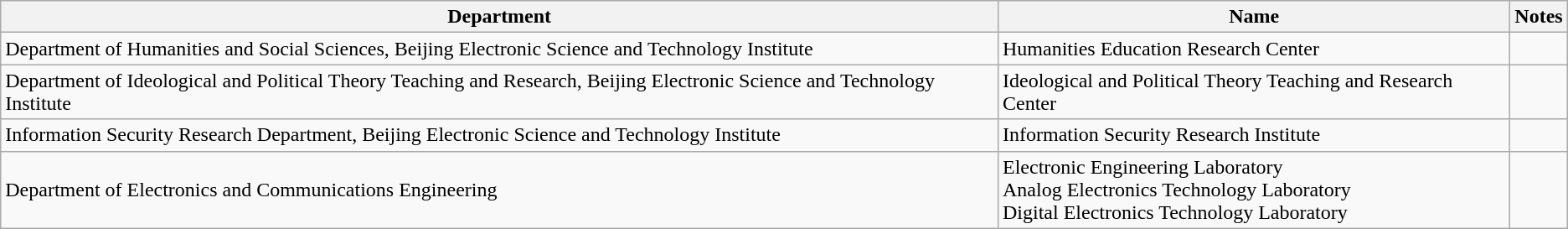<table class="wikitable">
<tr>
<th>Department</th>
<th>Name</th>
<th>Notes</th>
</tr>
<tr>
<td>Department of Humanities and Social Sciences, Beijing Electronic Science and Technology Institute</td>
<td>Humanities Education Research Center</td>
<td></td>
</tr>
<tr>
<td>Department of Ideological and Political Theory Teaching and Research, Beijing Electronic Science and Technology Institute</td>
<td>Ideological and Political Theory Teaching and Research Center</td>
<td></td>
</tr>
<tr>
<td>Information Security Research Department, Beijing Electronic Science and Technology Institute</td>
<td>Information Security Research Institute</td>
<td></td>
</tr>
<tr>
<td>Department of Electronics and Communications Engineering</td>
<td>Electronic Engineering Laboratory<br>Analog Electronics Technology Laboratory<br>Digital Electronics Technology Laboratory</td>
<td></td>
</tr>
</table>
